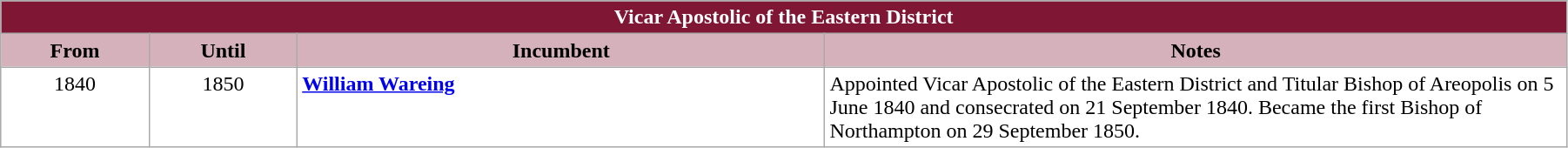<table class="wikitable" style="width:95%"; border="1">
<tr>
<th colspan="4" style="background-color: #7F1734; color: white;">Vicar Apostolic of the Eastern District</th>
</tr>
<tr align=center>
<th style="background-color:#D4B1BB" width="9%">From</th>
<th style="background-color:#D4B1BB" width="9%">Until</th>
<th style="background-color:#D4B1BB" width="32%">Incumbent</th>
<th style="background-color:#D4B1BB" width="45%">Notes</th>
</tr>
<tr valign=top bgcolor="white">
<td align="center">1840</td>
<td align="center">1850</td>
<td><strong><a href='#'>William Wareing</a></strong></td>
<td>Appointed Vicar Apostolic of the Eastern District and Titular Bishop of Areopolis on 5 June 1840 and consecrated on 21 September 1840. Became the first Bishop of Northampton on 29 September 1850.</td>
</tr>
</table>
